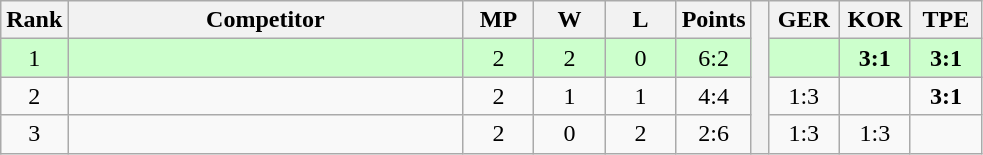<table class="wikitable" style="text-align:center">
<tr>
<th>Rank</th>
<th style="width:16em">Competitor</th>
<th style="width:2.5em">MP</th>
<th style="width:2.5em">W</th>
<th style="width:2.5em">L</th>
<th>Points</th>
<th rowspan="4"> </th>
<th style="width:2.5em">GER</th>
<th style="width:2.5em">KOR</th>
<th style="width:2.5em">TPE</th>
</tr>
<tr style="background:#cfc;">
<td>1</td>
<td style="text-align:left"></td>
<td>2</td>
<td>2</td>
<td>0</td>
<td>6:2</td>
<td></td>
<td><strong>3:1</strong></td>
<td><strong>3:1</strong></td>
</tr>
<tr>
<td>2</td>
<td style="text-align:left"></td>
<td>2</td>
<td>1</td>
<td>1</td>
<td>4:4</td>
<td>1:3</td>
<td></td>
<td><strong>3:1</strong></td>
</tr>
<tr>
<td>3</td>
<td style="text-align:left"></td>
<td>2</td>
<td>0</td>
<td>2</td>
<td>2:6</td>
<td>1:3</td>
<td>1:3</td>
<td></td>
</tr>
</table>
